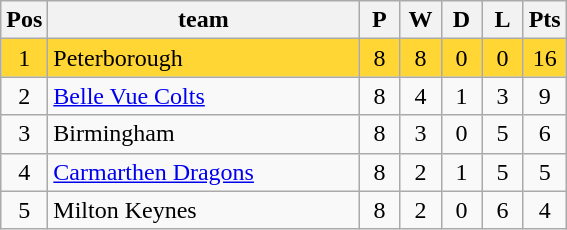<table class="wikitable" style="font-size: 100%">
<tr>
<th width=20>Pos</th>
<th width=200>team</th>
<th width=20>P</th>
<th width=20>W</th>
<th width=20>D</th>
<th width=20>L</th>
<th width=20>Pts</th>
</tr>
<tr align=center style="background: #FFD633;">
<td>1</td>
<td align="left">Peterborough</td>
<td>8</td>
<td>8</td>
<td>0</td>
<td>0</td>
<td>16</td>
</tr>
<tr align=center>
<td>2</td>
<td align="left"><a href='#'>Belle Vue Colts</a></td>
<td>8</td>
<td>4</td>
<td>1</td>
<td>3</td>
<td>9</td>
</tr>
<tr align=center>
<td>3</td>
<td align="left">Birmingham</td>
<td>8</td>
<td>3</td>
<td>0</td>
<td>5</td>
<td>6</td>
</tr>
<tr align=center>
<td>4</td>
<td align="left"><a href='#'>Carmarthen Dragons</a></td>
<td>8</td>
<td>2</td>
<td>1</td>
<td>5</td>
<td>5</td>
</tr>
<tr align=center>
<td>5</td>
<td align="left">Milton Keynes</td>
<td>8</td>
<td>2</td>
<td>0</td>
<td>6</td>
<td>4</td>
</tr>
</table>
